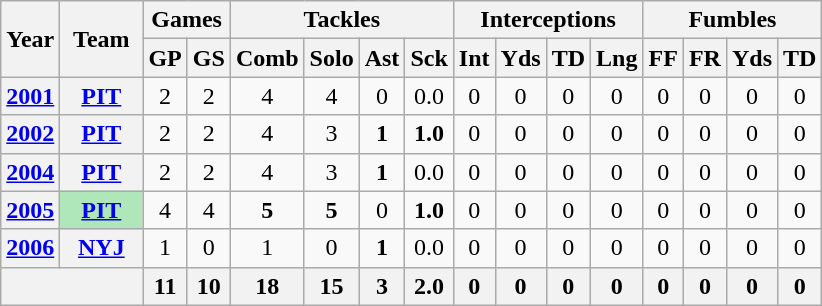<table class="wikitable" style="text-align:center">
<tr>
<th rowspan="2">Year</th>
<th rowspan="2">Team</th>
<th colspan="2">Games</th>
<th colspan="4">Tackles</th>
<th colspan="4">Interceptions</th>
<th colspan="4">Fumbles</th>
</tr>
<tr>
<th>GP</th>
<th>GS</th>
<th>Comb</th>
<th>Solo</th>
<th>Ast</th>
<th>Sck</th>
<th>Int</th>
<th>Yds</th>
<th>TD</th>
<th>Lng</th>
<th>FF</th>
<th>FR</th>
<th>Yds</th>
<th>TD</th>
</tr>
<tr>
<th><a href='#'>2001</a></th>
<th><a href='#'>PIT</a></th>
<td>2</td>
<td>2</td>
<td>4</td>
<td>4</td>
<td>0</td>
<td>0.0</td>
<td>0</td>
<td>0</td>
<td>0</td>
<td>0</td>
<td>0</td>
<td>0</td>
<td>0</td>
<td>0</td>
</tr>
<tr>
<th><a href='#'>2002</a></th>
<th><a href='#'>PIT</a></th>
<td>2</td>
<td>2</td>
<td>4</td>
<td>3</td>
<td><strong>1</strong></td>
<td><strong>1.0</strong></td>
<td>0</td>
<td>0</td>
<td>0</td>
<td>0</td>
<td>0</td>
<td>0</td>
<td>0</td>
<td>0</td>
</tr>
<tr>
<th><a href='#'>2004</a></th>
<th><a href='#'>PIT</a></th>
<td>2</td>
<td>2</td>
<td>4</td>
<td>3</td>
<td><strong>1</strong></td>
<td>0.0</td>
<td>0</td>
<td>0</td>
<td>0</td>
<td>0</td>
<td>0</td>
<td>0</td>
<td>0</td>
<td>0</td>
</tr>
<tr>
<th><a href='#'>2005</a></th>
<th style="background:#afe6ba; width:3em;"><a href='#'>PIT</a></th>
<td>4</td>
<td>4</td>
<td><strong>5</strong></td>
<td><strong>5</strong></td>
<td>0</td>
<td><strong>1.0</strong></td>
<td>0</td>
<td>0</td>
<td>0</td>
<td>0</td>
<td>0</td>
<td>0</td>
<td>0</td>
<td>0</td>
</tr>
<tr>
<th><a href='#'>2006</a></th>
<th><a href='#'>NYJ</a></th>
<td>1</td>
<td>0</td>
<td>1</td>
<td>0</td>
<td><strong>1</strong></td>
<td>0.0</td>
<td>0</td>
<td>0</td>
<td>0</td>
<td>0</td>
<td>0</td>
<td>0</td>
<td>0</td>
<td>0</td>
</tr>
<tr>
<th colspan="2"></th>
<th>11</th>
<th>10</th>
<th>18</th>
<th>15</th>
<th>3</th>
<th>2.0</th>
<th>0</th>
<th>0</th>
<th>0</th>
<th>0</th>
<th>0</th>
<th>0</th>
<th>0</th>
<th>0</th>
</tr>
</table>
